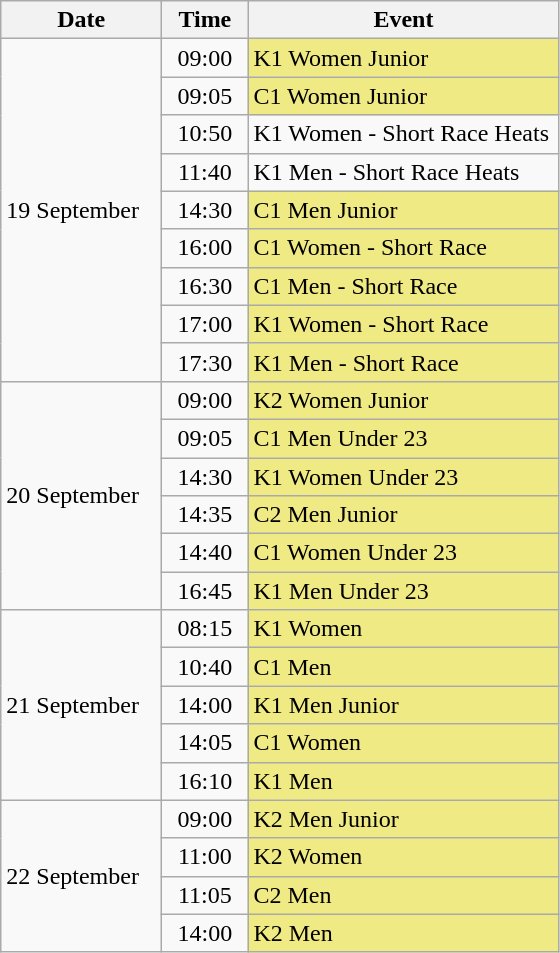<table class=wikitable>
<tr>
<th width=100px>Date</th>
<th width=50px>Time</th>
<th width=200px>Event</th>
</tr>
<tr>
<td rowspan=9>19 September</td>
<td align=center>09:00</td>
<td bgcolor=F0EA84>K1 Women Junior</td>
</tr>
<tr>
<td align=center>09:05</td>
<td bgcolor=F0EA84>C1 Women Junior</td>
</tr>
<tr>
<td align=center>10:50</td>
<td>K1 Women - Short Race Heats</td>
</tr>
<tr>
<td align=center>11:40</td>
<td>K1 Men - Short Race Heats</td>
</tr>
<tr>
<td align=center>14:30</td>
<td bgcolor=F0EA84>C1 Men Junior</td>
</tr>
<tr>
<td align=center>16:00</td>
<td bgcolor=F0EA84>C1 Women - Short Race</td>
</tr>
<tr>
<td align=center>16:30</td>
<td bgcolor=F0EA84>C1 Men - Short Race</td>
</tr>
<tr>
<td align=center>17:00</td>
<td bgcolor=F0EA84>K1 Women - Short Race</td>
</tr>
<tr>
<td align=center>17:30</td>
<td bgcolor=F0EA84>K1 Men - Short Race</td>
</tr>
<tr>
<td rowspan=6>20 September</td>
<td align=center>09:00</td>
<td bgcolor=F0EA84>K2 Women Junior</td>
</tr>
<tr>
<td align=center>09:05</td>
<td bgcolor=F0EA84>C1 Men Under 23</td>
</tr>
<tr>
<td align=center>14:30</td>
<td bgcolor=F0EA84>K1 Women Under 23</td>
</tr>
<tr>
<td align=center>14:35</td>
<td bgcolor=F0EA84>C2 Men Junior</td>
</tr>
<tr>
<td align=center>14:40</td>
<td bgcolor=F0EA84>C1 Women Under 23</td>
</tr>
<tr>
<td align=center>16:45</td>
<td bgcolor=F0EA84>K1 Men Under 23</td>
</tr>
<tr>
<td rowspan=5>21 September</td>
<td align=center>08:15</td>
<td bgcolor=F0EA84>K1 Women</td>
</tr>
<tr>
<td align=center>10:40</td>
<td bgcolor=F0EA84>C1 Men</td>
</tr>
<tr>
<td align=center>14:00</td>
<td bgcolor=F0EA84>K1 Men Junior</td>
</tr>
<tr>
<td align=center>14:05</td>
<td bgcolor=F0EA84>C1 Women</td>
</tr>
<tr>
<td align=center>16:10</td>
<td bgcolor=F0EA84>K1 Men</td>
</tr>
<tr>
<td rowspan=4>22 September</td>
<td align=center>09:00</td>
<td bgcolor=F0EA84>K2 Men Junior</td>
</tr>
<tr>
<td align=center>11:00</td>
<td bgcolor=F0EA84>K2 Women</td>
</tr>
<tr>
<td align=center>11:05</td>
<td bgcolor=F0EA84>C2 Men</td>
</tr>
<tr>
<td align=center>14:00</td>
<td bgcolor=F0EA84>K2 Men</td>
</tr>
</table>
